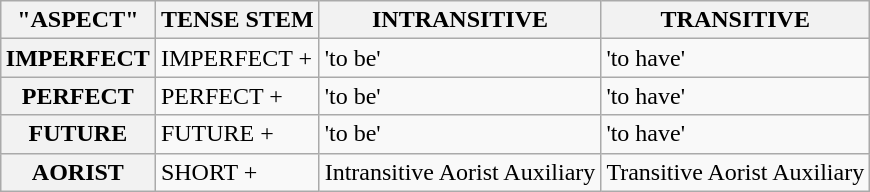<table class="wikitable" style="margin: 1em auto 1em auto">
<tr>
<th align="center">"ASPECT"</th>
<th align="center">TENSE STEM</th>
<th align="center">INTRANSITIVE</th>
<th align="center">TRANSITIVE</th>
</tr>
<tr>
<th align="center">IMPERFECT</th>
<td>IMPERFECT +</td>
<td>'to be'</td>
<td>'to have'</td>
</tr>
<tr>
<th align="center">PERFECT</th>
<td>PERFECT +</td>
<td>'to be'</td>
<td>'to have'</td>
</tr>
<tr>
<th align="center">FUTURE</th>
<td>FUTURE +</td>
<td>'to be'</td>
<td>'to have'</td>
</tr>
<tr>
<th align="center">AORIST</th>
<td>SHORT +</td>
<td>Intransitive Aorist Auxiliary</td>
<td>Transitive Aorist Auxiliary</td>
</tr>
</table>
